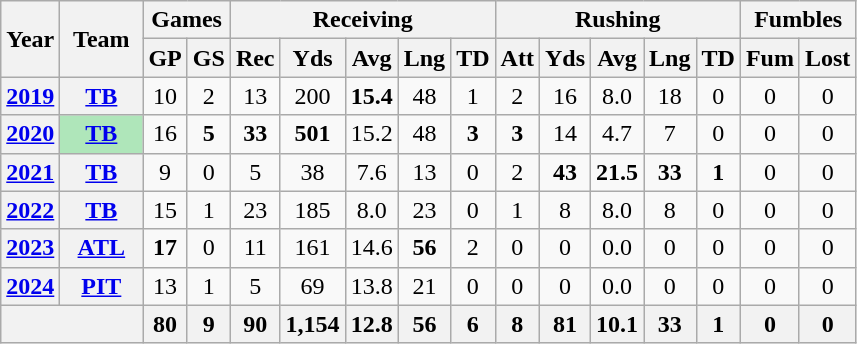<table class=wikitable style="text-align:center;">
<tr>
<th rowspan="2">Year</th>
<th rowspan="2">Team</th>
<th colspan="2">Games</th>
<th colspan="5">Receiving</th>
<th colspan="5">Rushing</th>
<th colspan="2">Fumbles</th>
</tr>
<tr>
<th>GP</th>
<th>GS</th>
<th>Rec</th>
<th>Yds</th>
<th>Avg</th>
<th>Lng</th>
<th>TD</th>
<th>Att</th>
<th>Yds</th>
<th>Avg</th>
<th>Lng</th>
<th>TD</th>
<th>Fum</th>
<th>Lost</th>
</tr>
<tr>
<th><a href='#'>2019</a></th>
<th><a href='#'>TB</a></th>
<td>10</td>
<td>2</td>
<td>13</td>
<td>200</td>
<td><strong>15.4</strong></td>
<td>48</td>
<td>1</td>
<td>2</td>
<td>16</td>
<td>8.0</td>
<td>18</td>
<td>0</td>
<td>0</td>
<td>0</td>
</tr>
<tr>
<th><a href='#'>2020</a></th>
<th style="background:#afe6ba; width:3em;"><a href='#'>TB</a></th>
<td>16</td>
<td><strong>5</strong></td>
<td><strong>33</strong></td>
<td><strong>501</strong></td>
<td>15.2</td>
<td>48</td>
<td><strong>3</strong></td>
<td><strong>3</strong></td>
<td>14</td>
<td>4.7</td>
<td>7</td>
<td>0</td>
<td>0</td>
<td>0</td>
</tr>
<tr>
<th><a href='#'>2021</a></th>
<th><a href='#'>TB</a></th>
<td>9</td>
<td>0</td>
<td>5</td>
<td>38</td>
<td>7.6</td>
<td>13</td>
<td>0</td>
<td>2</td>
<td><strong>43</strong></td>
<td><strong>21.5</strong></td>
<td><strong>33</strong></td>
<td><strong>1</strong></td>
<td>0</td>
<td>0</td>
</tr>
<tr>
<th><a href='#'>2022</a></th>
<th><a href='#'>TB</a></th>
<td>15</td>
<td>1</td>
<td>23</td>
<td>185</td>
<td>8.0</td>
<td>23</td>
<td>0</td>
<td>1</td>
<td>8</td>
<td>8.0</td>
<td>8</td>
<td>0</td>
<td>0</td>
<td>0</td>
</tr>
<tr>
<th><a href='#'>2023</a></th>
<th><a href='#'>ATL</a></th>
<td><strong>17</strong></td>
<td>0</td>
<td>11</td>
<td>161</td>
<td>14.6</td>
<td><strong>56</strong></td>
<td>2</td>
<td>0</td>
<td>0</td>
<td>0.0</td>
<td>0</td>
<td>0</td>
<td>0</td>
<td>0</td>
</tr>
<tr>
<th><a href='#'>2024</a></th>
<th><a href='#'>PIT</a></th>
<td>13</td>
<td>1</td>
<td>5</td>
<td>69</td>
<td>13.8</td>
<td>21</td>
<td>0</td>
<td>0</td>
<td>0</td>
<td>0.0</td>
<td>0</td>
<td>0</td>
<td>0</td>
<td>0</td>
</tr>
<tr>
<th colspan="2"></th>
<th>80</th>
<th>9</th>
<th>90</th>
<th>1,154</th>
<th>12.8</th>
<th>56</th>
<th>6</th>
<th>8</th>
<th>81</th>
<th>10.1</th>
<th>33</th>
<th>1</th>
<th>0</th>
<th>0</th>
</tr>
</table>
